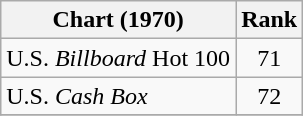<table class="wikitable">
<tr>
<th>Chart (1970)</th>
<th style="text-align:center;">Rank</th>
</tr>
<tr>
<td>U.S. <em>Billboard</em> Hot 100</td>
<td style="text-align:center;">71</td>
</tr>
<tr>
<td>U.S. <em>Cash Box</em> </td>
<td style="text-align:center;">72</td>
</tr>
<tr>
</tr>
</table>
